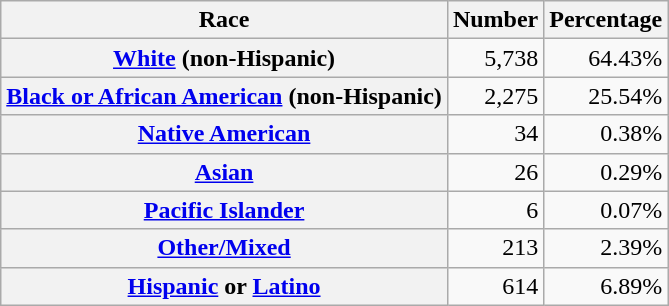<table class="wikitable" style="text-align:right">
<tr>
<th scope="col">Race</th>
<th scope="col">Number</th>
<th scope="col">Percentage</th>
</tr>
<tr>
<th scope="row"><a href='#'>White</a> (non-Hispanic)</th>
<td>5,738</td>
<td>64.43%</td>
</tr>
<tr>
<th scope="row"><a href='#'>Black or African American</a> (non-Hispanic)</th>
<td>2,275</td>
<td>25.54%</td>
</tr>
<tr>
<th scope="row"><a href='#'>Native American</a></th>
<td>34</td>
<td>0.38%</td>
</tr>
<tr>
<th scope="row"><a href='#'>Asian</a></th>
<td>26</td>
<td>0.29%</td>
</tr>
<tr>
<th scope="row"><a href='#'>Pacific Islander</a></th>
<td>6</td>
<td>0.07%</td>
</tr>
<tr>
<th scope="row"><a href='#'>Other/Mixed</a></th>
<td>213</td>
<td>2.39%</td>
</tr>
<tr>
<th scope="row"><a href='#'>Hispanic</a> or <a href='#'>Latino</a></th>
<td>614</td>
<td>6.89%</td>
</tr>
</table>
